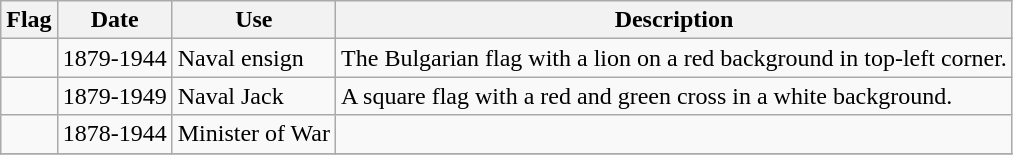<table class="wikitable">
<tr>
<th>Flag</th>
<th>Date</th>
<th>Use</th>
<th>Description</th>
</tr>
<tr>
<td></td>
<td>1879-1944</td>
<td>Naval ensign</td>
<td>The Bulgarian flag with a lion on a red background in top-left corner.</td>
</tr>
<tr>
<td></td>
<td>1879-1949</td>
<td>Naval Jack</td>
<td>A square flag with a red and green cross in a white background.</td>
</tr>
<tr>
<td></td>
<td>1878-1944</td>
<td>Minister of War</td>
<td></td>
</tr>
<tr>
</tr>
</table>
